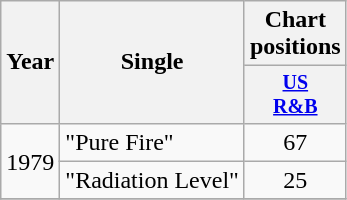<table class="wikitable" style="text-align:center;">
<tr>
<th rowspan="2">Year</th>
<th rowspan="2">Single</th>
<th colspan="3">Chart positions</th>
</tr>
<tr style="font-size:smaller;">
<th width="40"><a href='#'>US<br>R&B</a></th>
</tr>
<tr>
<td rowspan="2">1979</td>
<td align="left">"Pure Fire"</td>
<td>67</td>
</tr>
<tr>
<td align="left">"Radiation Level"</td>
<td>25</td>
</tr>
<tr>
</tr>
</table>
